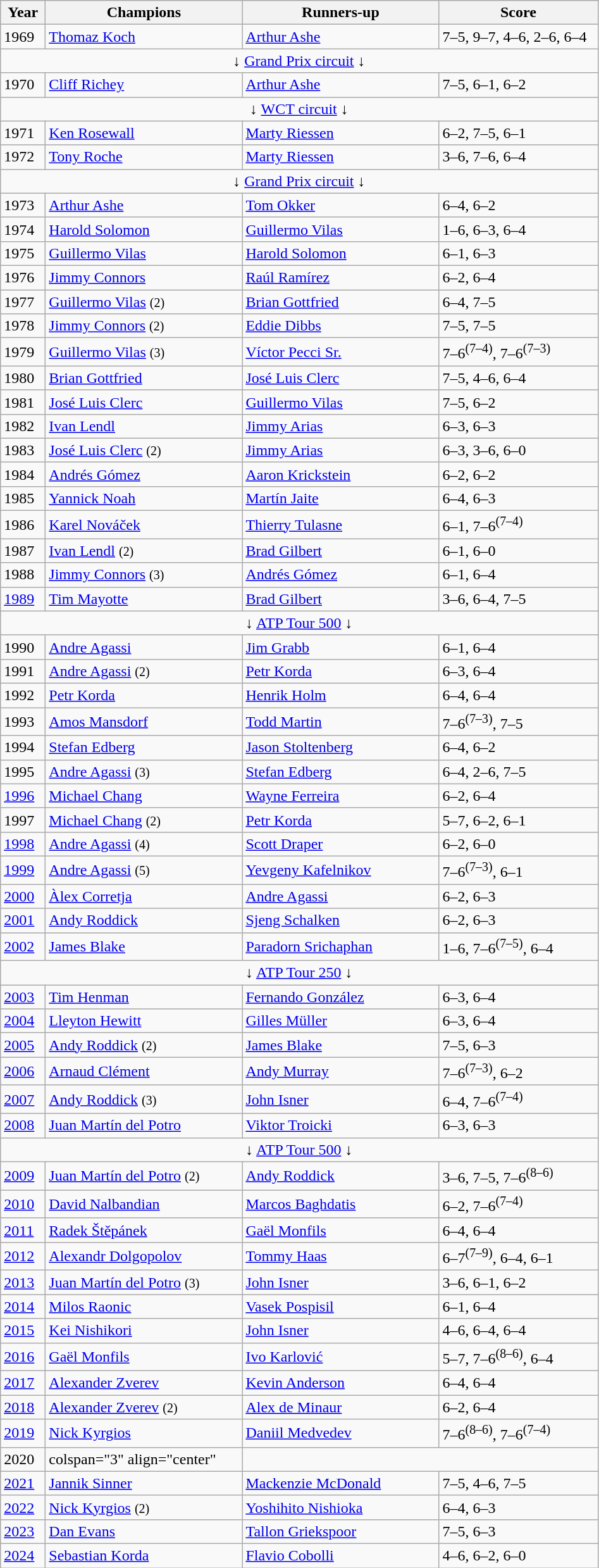<table class=wikitable>
<tr>
<th style="width:40px;">Year</th>
<th style="width:200px;">Champions</th>
<th style="width:200px;">Runners-up</th>
<th style="width:160px;">Score</th>
</tr>
<tr>
<td>1969</td>
<td> <a href='#'>Thomaz Koch</a></td>
<td> <a href='#'>Arthur Ashe</a></td>
<td>7–5, 9–7, 4–6, 2–6, 6–4</td>
</tr>
<tr>
<td colspan=5 align=center>↓ <a href='#'>Grand Prix circuit</a> ↓</td>
</tr>
<tr>
<td>1970</td>
<td> <a href='#'>Cliff Richey</a></td>
<td> <a href='#'>Arthur Ashe</a></td>
<td>7–5, 6–1, 6–2</td>
</tr>
<tr>
<td colspan=5 align=center>↓ <a href='#'>WCT circuit</a> ↓</td>
</tr>
<tr>
<td>1971</td>
<td> <a href='#'>Ken Rosewall</a></td>
<td> <a href='#'>Marty Riessen</a></td>
<td>6–2, 7–5, 6–1</td>
</tr>
<tr>
<td>1972</td>
<td> <a href='#'>Tony Roche</a></td>
<td> <a href='#'>Marty Riessen</a></td>
<td>3–6, 7–6, 6–4</td>
</tr>
<tr>
<td colspan=5 align=center>↓ <a href='#'>Grand Prix circuit</a> ↓</td>
</tr>
<tr>
<td>1973</td>
<td> <a href='#'>Arthur Ashe</a></td>
<td> <a href='#'>Tom Okker</a></td>
<td>6–4, 6–2</td>
</tr>
<tr>
<td>1974</td>
<td> <a href='#'>Harold Solomon</a></td>
<td> <a href='#'>Guillermo Vilas</a></td>
<td>1–6, 6–3, 6–4</td>
</tr>
<tr>
<td>1975</td>
<td> <a href='#'>Guillermo Vilas</a></td>
<td> <a href='#'>Harold Solomon</a></td>
<td>6–1, 6–3</td>
</tr>
<tr>
<td>1976</td>
<td> <a href='#'>Jimmy Connors</a></td>
<td> <a href='#'>Raúl Ramírez</a></td>
<td>6–2, 6–4</td>
</tr>
<tr>
<td>1977</td>
<td> <a href='#'>Guillermo Vilas</a> <small> (2) </small></td>
<td> <a href='#'>Brian Gottfried</a></td>
<td>6–4, 7–5</td>
</tr>
<tr>
<td>1978</td>
<td> <a href='#'>Jimmy Connors</a> <small> (2) </small></td>
<td> <a href='#'>Eddie Dibbs</a></td>
<td>7–5, 7–5</td>
</tr>
<tr>
<td>1979</td>
<td> <a href='#'>Guillermo Vilas</a> <small> (3) </small></td>
<td> <a href='#'>Víctor Pecci Sr.</a></td>
<td>7–6<sup>(7–4)</sup>, 7–6<sup>(7–3)</sup></td>
</tr>
<tr>
<td>1980</td>
<td> <a href='#'>Brian Gottfried</a></td>
<td> <a href='#'>José Luis Clerc</a></td>
<td>7–5, 4–6, 6–4</td>
</tr>
<tr>
<td>1981</td>
<td> <a href='#'>José Luis Clerc</a></td>
<td> <a href='#'>Guillermo Vilas</a></td>
<td>7–5, 6–2</td>
</tr>
<tr>
<td>1982</td>
<td> <a href='#'>Ivan Lendl</a></td>
<td> <a href='#'>Jimmy Arias</a></td>
<td>6–3, 6–3</td>
</tr>
<tr>
<td>1983</td>
<td> <a href='#'>José Luis Clerc</a> <small> (2) </small></td>
<td> <a href='#'>Jimmy Arias</a></td>
<td>6–3, 3–6, 6–0</td>
</tr>
<tr>
<td>1984</td>
<td> <a href='#'>Andrés Gómez</a></td>
<td> <a href='#'>Aaron Krickstein</a></td>
<td>6–2, 6–2</td>
</tr>
<tr>
<td>1985</td>
<td> <a href='#'>Yannick Noah</a></td>
<td> <a href='#'>Martín Jaite</a></td>
<td>6–4, 6–3</td>
</tr>
<tr>
<td>1986</td>
<td> <a href='#'>Karel Nováček</a></td>
<td> <a href='#'>Thierry Tulasne</a></td>
<td>6–1, 7–6<sup>(7–4)</sup></td>
</tr>
<tr>
<td>1987</td>
<td> <a href='#'>Ivan Lendl</a> <small> (2) </small></td>
<td> <a href='#'>Brad Gilbert</a></td>
<td>6–1, 6–0</td>
</tr>
<tr>
<td>1988</td>
<td> <a href='#'>Jimmy Connors</a> <small> (3) </small></td>
<td> <a href='#'>Andrés Gómez</a></td>
<td>6–1, 6–4</td>
</tr>
<tr>
<td><a href='#'>1989</a></td>
<td> <a href='#'>Tim Mayotte</a></td>
<td> <a href='#'>Brad Gilbert</a></td>
<td>3–6, 6–4, 7–5</td>
</tr>
<tr>
<td colspan=5 align=center>↓ <a href='#'>ATP Tour 500</a> ↓</td>
</tr>
<tr>
<td>1990</td>
<td> <a href='#'>Andre Agassi</a></td>
<td> <a href='#'>Jim Grabb</a></td>
<td>6–1, 6–4</td>
</tr>
<tr>
<td>1991</td>
<td> <a href='#'>Andre Agassi</a> <small> (2) </small></td>
<td> <a href='#'>Petr Korda</a></td>
<td>6–3, 6–4</td>
</tr>
<tr>
<td>1992</td>
<td> <a href='#'>Petr Korda</a></td>
<td> <a href='#'>Henrik Holm</a></td>
<td>6–4, 6–4</td>
</tr>
<tr>
<td>1993</td>
<td> <a href='#'>Amos Mansdorf</a></td>
<td> <a href='#'>Todd Martin</a></td>
<td>7–6<sup>(7–3)</sup>, 7–5</td>
</tr>
<tr>
<td>1994</td>
<td> <a href='#'>Stefan Edberg</a></td>
<td> <a href='#'>Jason Stoltenberg</a></td>
<td>6–4, 6–2</td>
</tr>
<tr>
<td>1995</td>
<td> <a href='#'>Andre Agassi</a> <small> (3) </small></td>
<td> <a href='#'>Stefan Edberg</a></td>
<td>6–4, 2–6, 7–5</td>
</tr>
<tr>
<td><a href='#'>1996</a></td>
<td> <a href='#'>Michael Chang</a></td>
<td> <a href='#'>Wayne Ferreira</a></td>
<td>6–2, 6–4</td>
</tr>
<tr>
<td>1997</td>
<td> <a href='#'>Michael Chang</a> <small> (2) </small></td>
<td> <a href='#'>Petr Korda</a></td>
<td>5–7, 6–2, 6–1</td>
</tr>
<tr>
<td><a href='#'>1998</a></td>
<td> <a href='#'>Andre Agassi</a> <small> (4) </small></td>
<td> <a href='#'>Scott Draper</a></td>
<td>6–2, 6–0</td>
</tr>
<tr>
<td><a href='#'>1999</a></td>
<td> <a href='#'>Andre Agassi</a> <small> (5) </small></td>
<td> <a href='#'>Yevgeny Kafelnikov</a></td>
<td>7–6<sup>(7–3)</sup>, 6–1</td>
</tr>
<tr>
<td><a href='#'>2000</a></td>
<td> <a href='#'>Àlex Corretja</a></td>
<td> <a href='#'>Andre Agassi</a></td>
<td>6–2, 6–3</td>
</tr>
<tr>
<td><a href='#'>2001</a></td>
<td> <a href='#'>Andy Roddick</a></td>
<td> <a href='#'>Sjeng Schalken</a></td>
<td>6–2, 6–3</td>
</tr>
<tr>
<td><a href='#'>2002</a></td>
<td> <a href='#'>James Blake</a></td>
<td> <a href='#'>Paradorn Srichaphan</a></td>
<td>1–6, 7–6<sup>(7–5)</sup>, 6–4</td>
</tr>
<tr>
<td colspan=5 align=center>↓ <a href='#'>ATP Tour 250</a> ↓</td>
</tr>
<tr>
<td><a href='#'>2003</a></td>
<td> <a href='#'>Tim Henman</a></td>
<td> <a href='#'>Fernando González</a></td>
<td>6–3, 6–4</td>
</tr>
<tr>
<td><a href='#'>2004</a></td>
<td> <a href='#'>Lleyton Hewitt</a></td>
<td> <a href='#'>Gilles Müller</a></td>
<td>6–3, 6–4</td>
</tr>
<tr>
<td><a href='#'>2005</a></td>
<td> <a href='#'>Andy Roddick</a> <small> (2) </small></td>
<td> <a href='#'>James Blake</a></td>
<td>7–5, 6–3</td>
</tr>
<tr>
<td><a href='#'>2006</a></td>
<td> <a href='#'>Arnaud Clément</a></td>
<td> <a href='#'>Andy Murray</a></td>
<td>7–6<sup>(7–3)</sup>, 6–2</td>
</tr>
<tr>
<td><a href='#'>2007</a></td>
<td> <a href='#'>Andy Roddick</a> <small> (3) </small></td>
<td> <a href='#'>John Isner</a></td>
<td>6–4, 7–6<sup>(7–4)</sup></td>
</tr>
<tr>
<td><a href='#'>2008</a></td>
<td> <a href='#'>Juan Martín del Potro</a></td>
<td> <a href='#'>Viktor Troicki</a></td>
<td>6–3, 6–3</td>
</tr>
<tr>
<td colspan=5 align=center>↓ <a href='#'>ATP Tour 500</a> ↓</td>
</tr>
<tr>
<td><a href='#'>2009</a></td>
<td> <a href='#'>Juan Martín del Potro</a> <small> (2) </small></td>
<td> <a href='#'>Andy Roddick</a></td>
<td>3–6, 7–5, 7–6<sup>(8–6)</sup></td>
</tr>
<tr>
<td><a href='#'>2010</a></td>
<td> <a href='#'>David Nalbandian</a></td>
<td> <a href='#'>Marcos Baghdatis</a></td>
<td>6–2, 7–6<sup>(7–4)</sup></td>
</tr>
<tr>
<td><a href='#'>2011</a></td>
<td> <a href='#'>Radek Štěpánek</a></td>
<td> <a href='#'>Gaël Monfils</a></td>
<td>6–4, 6–4</td>
</tr>
<tr>
<td><a href='#'>2012</a></td>
<td> <a href='#'>Alexandr Dolgopolov</a></td>
<td> <a href='#'>Tommy Haas</a></td>
<td>6–7<sup>(7–9)</sup>, 6–4, 6–1</td>
</tr>
<tr>
<td><a href='#'>2013</a></td>
<td> <a href='#'>Juan Martín del Potro</a> <small> (3) </small></td>
<td> <a href='#'>John Isner</a></td>
<td>3–6, 6–1, 6–2</td>
</tr>
<tr>
<td><a href='#'>2014</a></td>
<td> <a href='#'>Milos Raonic</a></td>
<td> <a href='#'>Vasek Pospisil</a></td>
<td>6–1, 6–4</td>
</tr>
<tr>
<td><a href='#'>2015</a></td>
<td> <a href='#'>Kei Nishikori</a></td>
<td> <a href='#'>John Isner</a></td>
<td>4–6, 6–4, 6–4</td>
</tr>
<tr>
<td><a href='#'>2016</a></td>
<td> <a href='#'>Gaël Monfils</a></td>
<td> <a href='#'>Ivo Karlović</a></td>
<td>5–7, 7–6<sup>(8–6)</sup>, 6–4</td>
</tr>
<tr>
<td><a href='#'>2017</a></td>
<td> <a href='#'>Alexander Zverev</a></td>
<td> <a href='#'>Kevin Anderson</a></td>
<td>6–4, 6–4</td>
</tr>
<tr>
<td><a href='#'>2018</a></td>
<td> <a href='#'>Alexander Zverev</a> <small>(2)</small></td>
<td> <a href='#'>Alex de Minaur</a></td>
<td>6–2, 6–4</td>
</tr>
<tr>
<td><a href='#'>2019</a></td>
<td> <a href='#'>Nick Kyrgios</a></td>
<td> <a href='#'>Daniil Medvedev</a></td>
<td>7–6<sup>(8–6)</sup>, 7–6<sup>(7–4)</sup></td>
</tr>
<tr>
<td>2020</td>
<td>colspan="3" align="center" </td>
</tr>
<tr>
<td><a href='#'>2021</a></td>
<td> <a href='#'>Jannik Sinner</a></td>
<td> <a href='#'>Mackenzie McDonald</a></td>
<td>7–5, 4–6, 7–5</td>
</tr>
<tr>
<td><a href='#'>2022</a></td>
<td> <a href='#'>Nick Kyrgios</a> <small>(2)</small></td>
<td> <a href='#'>Yoshihito Nishioka</a></td>
<td>6–4, 6–3</td>
</tr>
<tr>
<td><a href='#'>2023</a></td>
<td> <a href='#'>Dan Evans</a></td>
<td> <a href='#'>Tallon Griekspoor</a></td>
<td>7–5, 6–3</td>
</tr>
<tr>
<td><a href='#'>2024</a></td>
<td> <a href='#'>Sebastian Korda</a></td>
<td> <a href='#'>Flavio Cobolli</a></td>
<td>4–6, 6–2, 6–0</td>
</tr>
</table>
